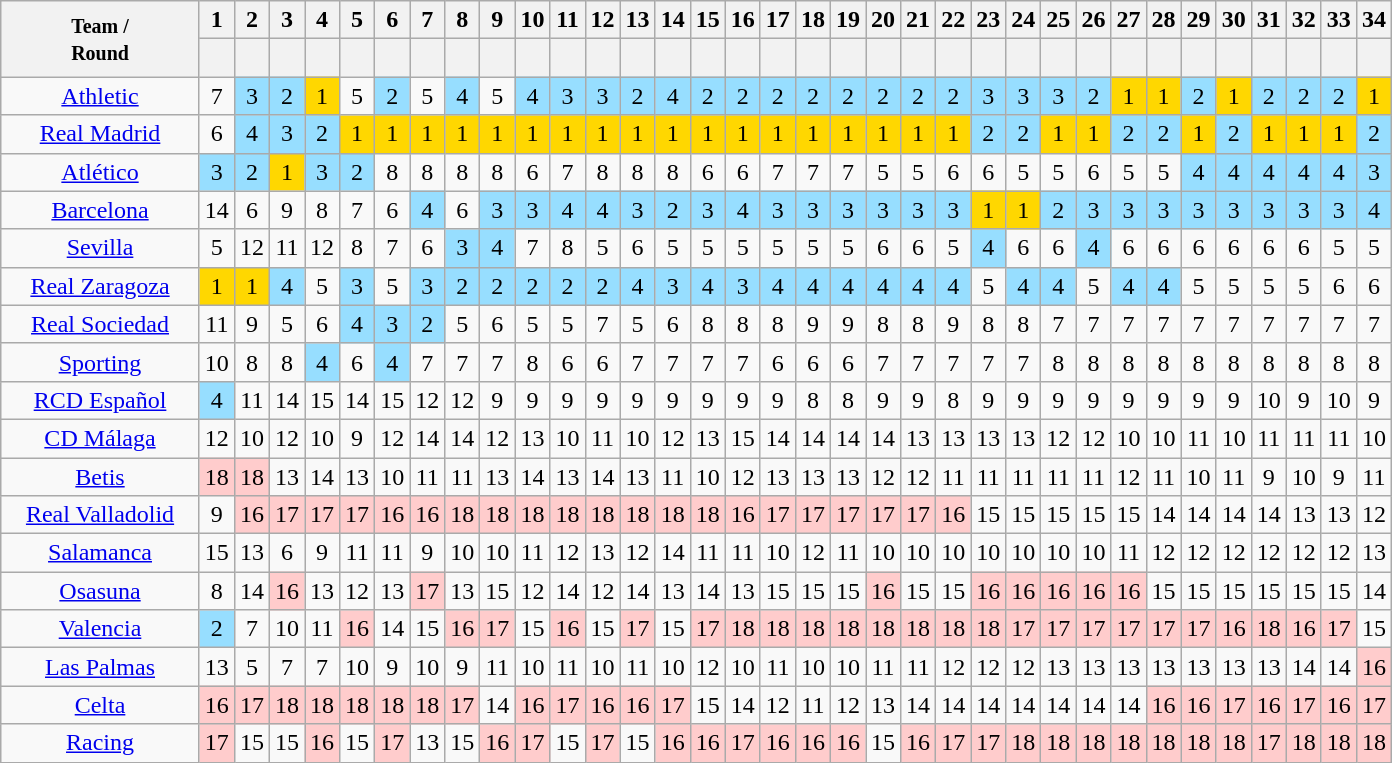<table class="wikitable sortable" style="text-align:center;">
<tr>
<th width="125" rowspan=2 align=left><small>Team /<br>Round </small></th>
<th width="2">1</th>
<th width="2">2</th>
<th width="2">3</th>
<th width="2">4</th>
<th width="2">5</th>
<th width="2">6</th>
<th width="2">7</th>
<th width="2">8</th>
<th width="2">9</th>
<th width="2">10</th>
<th width="2">11</th>
<th width="2">12</th>
<th width="2">13</th>
<th width="2">14</th>
<th width="2">15</th>
<th width="2">16</th>
<th width="2">17</th>
<th width="2">18</th>
<th width="2">19</th>
<th width="2">20</th>
<th width="2">21</th>
<th width="2">22</th>
<th width="2">23</th>
<th width="2">24</th>
<th width="2">25</th>
<th width="2">26</th>
<th width="2">27</th>
<th width="2">28</th>
<th width="2">29</th>
<th width="2">30</th>
<th width="2">31</th>
<th width="2">32</th>
<th width="2">33</th>
<th width="2">34</th>
</tr>
<tr>
<th width="2"><br></th>
<th width="2"></th>
<th width="2"></th>
<th width="2"></th>
<th width="2"></th>
<th width="2"></th>
<th width="2"></th>
<th width="2"></th>
<th width="2"></th>
<th width="2"></th>
<th width="2"></th>
<th width="2"></th>
<th width="2"></th>
<th width="2"></th>
<th width="2"></th>
<th width="2"></th>
<th width="2"></th>
<th width="2"></th>
<th width="2"></th>
<th width="2"></th>
<th width="2"></th>
<th width="2"></th>
<th width="2"></th>
<th width="2"></th>
<th width="2"></th>
<th width="2"></th>
<th width="2"></th>
<th width="2"></th>
<th width="2"></th>
<th width="2"></th>
<th width="2"></th>
<th width="2"></th>
<th width="2"></th>
<th width="2"></th>
</tr>
<tr align="center" width=small>
<td><a href='#'>Athletic</a></td>
<td>7</td>
<td style="background: #97DEFF">3</td>
<td style="background: #97DEFF">2</td>
<td style="background: #FFD700">1</td>
<td>5</td>
<td style="background: #97DEFF">2</td>
<td>5</td>
<td style="background: #97DEFF">4</td>
<td>5</td>
<td style="background: #97DEFF">4</td>
<td style="background: #97DEFF">3</td>
<td style="background: #97DEFF">3</td>
<td style="background: #97DEFF">2</td>
<td style="background: #97DEFF">4</td>
<td style="background: #97DEFF">2</td>
<td style="background: #97DEFF">2</td>
<td style="background: #97DEFF">2</td>
<td style="background: #97DEFF">2</td>
<td style="background: #97DEFF">2</td>
<td style="background: #97DEFF">2</td>
<td style="background: #97DEFF">2</td>
<td style="background: #97DEFF">2</td>
<td style="background: #97DEFF">3</td>
<td style="background: #97DEFF">3</td>
<td style="background: #97DEFF">3</td>
<td style="background: #97DEFF">2</td>
<td style="background: #FFD700">1</td>
<td style="background: #FFD700">1</td>
<td style="background: #97DEFF">2</td>
<td style="background: #FFD700">1</td>
<td style="background: #97DEFF">2</td>
<td style="background: #97DEFF">2</td>
<td style="background: #97DEFF">2</td>
<td style="background: #FFD700">1</td>
</tr>
<tr>
<td><a href='#'>Real Madrid</a></td>
<td>6</td>
<td style="background: #97DEFF">4</td>
<td style="background: #97DEFF">3</td>
<td style="background: #97DEFF">2</td>
<td style="background: #FFD700">1</td>
<td style="background: #FFD700">1</td>
<td style="background: #FFD700">1</td>
<td style="background: #FFD700">1</td>
<td style="background: #FFD700">1</td>
<td style="background: #FFD700">1</td>
<td style="background: #FFD700">1</td>
<td style="background: #FFD700">1</td>
<td style="background: #FFD700">1</td>
<td style="background: #FFD700">1</td>
<td style="background: #FFD700">1</td>
<td style="background: #FFD700">1</td>
<td style="background: #FFD700">1</td>
<td style="background: #FFD700">1</td>
<td style="background: #FFD700">1</td>
<td style="background: #FFD700">1</td>
<td style="background: #FFD700">1</td>
<td style="background: #FFD700">1</td>
<td style="background: #97DEFF">2</td>
<td style="background: #97DEFF">2</td>
<td style="background: #FFD700">1</td>
<td style="background: #FFD700">1</td>
<td style="background: #97DEFF">2</td>
<td style="background: #97DEFF">2</td>
<td style="background: #FFD700">1</td>
<td style="background: #97DEFF">2</td>
<td style="background: #FFD700">1</td>
<td style="background: #FFD700">1</td>
<td style="background: #FFD700">1</td>
<td style="background: #97DEFF">2</td>
</tr>
<tr>
<td><a href='#'>Atlético</a></td>
<td style="background: #97DEFF">3</td>
<td style="background: #97DEFF">2</td>
<td style="background: #FFD700">1</td>
<td style="background: #97DEFF">3</td>
<td style="background: #97DEFF">2</td>
<td>8</td>
<td>8</td>
<td>8</td>
<td>8</td>
<td>6</td>
<td>7</td>
<td>8</td>
<td>8</td>
<td>8</td>
<td>6</td>
<td>6</td>
<td>7</td>
<td>7</td>
<td>7</td>
<td>5</td>
<td>5</td>
<td>6</td>
<td>6</td>
<td>5</td>
<td>5</td>
<td>6</td>
<td>5</td>
<td>5</td>
<td style="background: #97DEFF">4</td>
<td style="background: #97DEFF">4</td>
<td style="background: #97DEFF">4</td>
<td style="background: #97DEFF">4</td>
<td style="background: #97DEFF">4</td>
<td style="background: #97DEFF">3</td>
</tr>
<tr>
<td><a href='#'>Barcelona</a></td>
<td>14</td>
<td>6</td>
<td>9</td>
<td>8</td>
<td>7</td>
<td>6</td>
<td style="background: #97DEFF">4</td>
<td>6</td>
<td style="background: #97DEFF">3</td>
<td style="background: #97DEFF">3</td>
<td style="background: #97DEFF">4</td>
<td style="background: #97DEFF">4</td>
<td style="background: #97DEFF">3</td>
<td style="background: #97DEFF">2</td>
<td style="background: #97DEFF">3</td>
<td style="background: #97DEFF">4</td>
<td style="background: #97DEFF">3</td>
<td style="background: #97DEFF">3</td>
<td style="background: #97DEFF">3</td>
<td style="background: #97DEFF">3</td>
<td style="background: #97DEFF">3</td>
<td style="background: #97DEFF">3</td>
<td style="background: #FFD700">1</td>
<td style="background: #FFD700">1</td>
<td style="background: #97DEFF">2</td>
<td style="background: #97DEFF">3</td>
<td style="background: #97DEFF">3</td>
<td style="background: #97DEFF">3</td>
<td style="background: #97DEFF">3</td>
<td style="background: #97DEFF">3</td>
<td style="background: #97DEFF">3</td>
<td style="background: #97DEFF">3</td>
<td style="background: #97DEFF">3</td>
<td style="background: #97DEFF">4</td>
</tr>
<tr>
<td><a href='#'>Sevilla</a></td>
<td>5</td>
<td>12</td>
<td>11</td>
<td>12</td>
<td>8</td>
<td>7</td>
<td>6</td>
<td style="background: #97DEFF">3</td>
<td style="background: #97DEFF">4</td>
<td>7</td>
<td>8</td>
<td>5</td>
<td>6</td>
<td>5</td>
<td>5</td>
<td>5</td>
<td>5</td>
<td>5</td>
<td>5</td>
<td>6</td>
<td>6</td>
<td>5</td>
<td style="background: #97DEFF">4</td>
<td>6</td>
<td>6</td>
<td style="background: #97DEFF">4</td>
<td>6</td>
<td>6</td>
<td>6</td>
<td>6</td>
<td>6</td>
<td>6</td>
<td>5</td>
<td>5</td>
</tr>
<tr>
<td><a href='#'>Real Zaragoza</a></td>
<td style="background: #FFD700">1</td>
<td style="background: #FFD700">1</td>
<td style="background: #97DEFF">4</td>
<td>5</td>
<td style="background: #97DEFF">3</td>
<td>5</td>
<td style="background: #97DEFF">3</td>
<td style="background: #97DEFF">2</td>
<td style="background: #97DEFF">2</td>
<td style="background: #97DEFF">2</td>
<td style="background: #97DEFF">2</td>
<td style="background: #97DEFF">2</td>
<td style="background: #97DEFF">4</td>
<td style="background: #97DEFF">3</td>
<td style="background: #97DEFF">4</td>
<td style="background: #97DEFF">3</td>
<td style="background: #97DEFF">4</td>
<td style="background: #97DEFF">4</td>
<td style="background: #97DEFF">4</td>
<td style="background: #97DEFF">4</td>
<td style="background: #97DEFF">4</td>
<td style="background: #97DEFF">4</td>
<td>5</td>
<td style="background: #97DEFF">4</td>
<td style="background: #97DEFF">4</td>
<td>5</td>
<td style="background: #97DEFF">4</td>
<td style="background: #97DEFF">4</td>
<td>5</td>
<td>5</td>
<td>5</td>
<td>5</td>
<td>6</td>
<td>6</td>
</tr>
<tr>
<td><a href='#'>Real Sociedad</a></td>
<td>11</td>
<td>9</td>
<td>5</td>
<td>6</td>
<td style="background: #97DEFF">4</td>
<td style="background: #97DEFF">3</td>
<td style="background: #97DEFF">2</td>
<td>5</td>
<td>6</td>
<td>5</td>
<td>5</td>
<td>7</td>
<td>5</td>
<td>6</td>
<td>8</td>
<td>8</td>
<td>8</td>
<td>9</td>
<td>9</td>
<td>8</td>
<td>8</td>
<td>9</td>
<td>8</td>
<td>8</td>
<td>7</td>
<td>7</td>
<td>7</td>
<td>7</td>
<td>7</td>
<td>7</td>
<td>7</td>
<td>7</td>
<td>7</td>
<td>7</td>
</tr>
<tr>
<td><a href='#'>Sporting</a></td>
<td>10</td>
<td>8</td>
<td>8</td>
<td style="background: #97DEFF">4</td>
<td>6</td>
<td style="background: #97DEFF">4</td>
<td>7</td>
<td>7</td>
<td>7</td>
<td>8</td>
<td>6</td>
<td>6</td>
<td>7</td>
<td>7</td>
<td>7</td>
<td>7</td>
<td>6</td>
<td>6</td>
<td>6</td>
<td>7</td>
<td>7</td>
<td>7</td>
<td>7</td>
<td>7</td>
<td>8</td>
<td>8</td>
<td>8</td>
<td>8</td>
<td>8</td>
<td>8</td>
<td>8</td>
<td>8</td>
<td>8</td>
<td>8</td>
</tr>
<tr>
<td><a href='#'>RCD Español</a></td>
<td style="background: #97DEFF">4</td>
<td>11</td>
<td>14</td>
<td>15</td>
<td>14</td>
<td>15</td>
<td>12</td>
<td>12</td>
<td>9</td>
<td>9</td>
<td>9</td>
<td>9</td>
<td>9</td>
<td>9</td>
<td>9</td>
<td>9</td>
<td>9</td>
<td>8</td>
<td>8</td>
<td>9</td>
<td>9</td>
<td>8</td>
<td>9</td>
<td>9</td>
<td>9</td>
<td>9</td>
<td>9</td>
<td>9</td>
<td>9</td>
<td>9</td>
<td>10</td>
<td>9</td>
<td>10</td>
<td>9</td>
</tr>
<tr>
<td><a href='#'>CD Málaga</a></td>
<td>12</td>
<td>10</td>
<td>12</td>
<td>10</td>
<td>9</td>
<td>12</td>
<td>14</td>
<td>14</td>
<td>12</td>
<td>13</td>
<td>10</td>
<td>11</td>
<td>10</td>
<td>12</td>
<td>13</td>
<td>15</td>
<td>14</td>
<td>14</td>
<td>14</td>
<td>14</td>
<td>13</td>
<td>13</td>
<td>13</td>
<td>13</td>
<td>12</td>
<td>12</td>
<td>10</td>
<td>10</td>
<td>11</td>
<td>10</td>
<td>11</td>
<td>11</td>
<td>11</td>
<td>10</td>
</tr>
<tr>
<td><a href='#'>Betis</a></td>
<td style="background:#FFCCCC">18</td>
<td style="background:#FFCCCC">18</td>
<td>13</td>
<td>14</td>
<td>13</td>
<td>10</td>
<td>11</td>
<td>11</td>
<td>13</td>
<td>14</td>
<td>13</td>
<td>14</td>
<td>13</td>
<td>11</td>
<td>10</td>
<td>12</td>
<td>13</td>
<td>13</td>
<td>13</td>
<td>12</td>
<td>12</td>
<td>11</td>
<td>11</td>
<td>11</td>
<td>11</td>
<td>11</td>
<td>12</td>
<td>11</td>
<td>10</td>
<td>11</td>
<td>9</td>
<td>10</td>
<td>9</td>
<td>11</td>
</tr>
<tr>
<td><a href='#'>Real Valladolid</a></td>
<td>9</td>
<td style="background:#FFCCCC">16</td>
<td style="background:#FFCCCC">17</td>
<td style="background:#FFCCCC">17</td>
<td style="background:#FFCCCC">17</td>
<td style="background:#FFCCCC">16</td>
<td style="background:#FFCCCC">16</td>
<td style="background:#FFCCCC">18</td>
<td style="background:#FFCCCC">18</td>
<td style="background:#FFCCCC">18</td>
<td style="background:#FFCCCC">18</td>
<td style="background:#FFCCCC">18</td>
<td style="background:#FFCCCC">18</td>
<td style="background:#FFCCCC">18</td>
<td style="background:#FFCCCC">18</td>
<td style="background:#FFCCCC">16</td>
<td style="background:#FFCCCC">17</td>
<td style="background:#FFCCCC">17</td>
<td style="background:#FFCCCC">17</td>
<td style="background:#FFCCCC">17</td>
<td style="background:#FFCCCC">17</td>
<td style="background:#FFCCCC">16</td>
<td>15</td>
<td>15</td>
<td>15</td>
<td>15</td>
<td>15</td>
<td>14</td>
<td>14</td>
<td>14</td>
<td>14</td>
<td>13</td>
<td>13</td>
<td>12</td>
</tr>
<tr>
<td><a href='#'>Salamanca</a></td>
<td>15</td>
<td>13</td>
<td>6</td>
<td>9</td>
<td>11</td>
<td>11</td>
<td>9</td>
<td>10</td>
<td>10</td>
<td>11</td>
<td>12</td>
<td>13</td>
<td>12</td>
<td>14</td>
<td>11</td>
<td>11</td>
<td>10</td>
<td>12</td>
<td>11</td>
<td>10</td>
<td>10</td>
<td>10</td>
<td>10</td>
<td>10</td>
<td>10</td>
<td>10</td>
<td>11</td>
<td>12</td>
<td>12</td>
<td>12</td>
<td>12</td>
<td>12</td>
<td>12</td>
<td>13</td>
</tr>
<tr>
<td><a href='#'>Osasuna</a></td>
<td>8</td>
<td>14</td>
<td style="background:#FFCCCC">16</td>
<td>13</td>
<td>12</td>
<td>13</td>
<td style="background:#FFCCCC">17</td>
<td>13</td>
<td>15</td>
<td>12</td>
<td>14</td>
<td>12</td>
<td>14</td>
<td>13</td>
<td>14</td>
<td>13</td>
<td>15</td>
<td>15</td>
<td>15</td>
<td style="background:#FFCCCC">16</td>
<td>15</td>
<td>15</td>
<td style="background:#FFCCCC">16</td>
<td style="background:#FFCCCC">16</td>
<td style="background:#FFCCCC">16</td>
<td style="background:#FFCCCC">16</td>
<td style="background:#FFCCCC">16</td>
<td>15</td>
<td>15</td>
<td>15</td>
<td>15</td>
<td>15</td>
<td>15</td>
<td>14</td>
</tr>
<tr>
<td><a href='#'>Valencia</a></td>
<td style="background: #97DEFF">2</td>
<td>7</td>
<td>10</td>
<td>11</td>
<td style="background:#FFCCCC">16</td>
<td>14</td>
<td>15</td>
<td style="background:#FFCCCC">16</td>
<td style="background:#FFCCCC">17</td>
<td>15</td>
<td style="background:#FFCCCC">16</td>
<td>15</td>
<td style="background:#FFCCCC">17</td>
<td>15</td>
<td style="background:#FFCCCC">17</td>
<td style="background:#FFCCCC">18</td>
<td style="background:#FFCCCC">18</td>
<td style="background:#FFCCCC">18</td>
<td style="background:#FFCCCC">18</td>
<td style="background:#FFCCCC">18</td>
<td style="background:#FFCCCC">18</td>
<td style="background:#FFCCCC">18</td>
<td style="background:#FFCCCC">18</td>
<td style="background:#FFCCCC">17</td>
<td style="background:#FFCCCC">17</td>
<td style="background:#FFCCCC">17</td>
<td style="background:#FFCCCC">17</td>
<td style="background:#FFCCCC">17</td>
<td style="background:#FFCCCC">17</td>
<td style="background:#FFCCCC">16</td>
<td style="background:#FFCCCC">18</td>
<td style="background:#FFCCCC">16</td>
<td style="background:#FFCCCC">17</td>
<td>15</td>
</tr>
<tr>
<td><a href='#'>Las Palmas</a></td>
<td>13</td>
<td>5</td>
<td>7</td>
<td>7</td>
<td>10</td>
<td>9</td>
<td>10</td>
<td>9</td>
<td>11</td>
<td>10</td>
<td>11</td>
<td>10</td>
<td>11</td>
<td>10</td>
<td>12</td>
<td>10</td>
<td>11</td>
<td>10</td>
<td>10</td>
<td>11</td>
<td>11</td>
<td>12</td>
<td>12</td>
<td>12</td>
<td>13</td>
<td>13</td>
<td>13</td>
<td>13</td>
<td>13</td>
<td>13</td>
<td>13</td>
<td>14</td>
<td>14</td>
<td style="background:#FFCCCC">16</td>
</tr>
<tr>
<td><a href='#'>Celta</a></td>
<td style="background:#FFCCCC">16</td>
<td style="background:#FFCCCC">17</td>
<td style="background:#FFCCCC">18</td>
<td style="background:#FFCCCC">18</td>
<td style="background:#FFCCCC">18</td>
<td style="background:#FFCCCC">18</td>
<td style="background:#FFCCCC">18</td>
<td style="background:#FFCCCC">17</td>
<td>14</td>
<td style="background:#FFCCCC">16</td>
<td style="background:#FFCCCC">17</td>
<td style="background:#FFCCCC">16</td>
<td style="background:#FFCCCC">16</td>
<td style="background:#FFCCCC">17</td>
<td>15</td>
<td>14</td>
<td>12</td>
<td>11</td>
<td>12</td>
<td>13</td>
<td>14</td>
<td>14</td>
<td>14</td>
<td>14</td>
<td>14</td>
<td>14</td>
<td>14</td>
<td style="background:#FFCCCC">16</td>
<td style="background:#FFCCCC">16</td>
<td style="background:#FFCCCC">17</td>
<td style="background:#FFCCCC">16</td>
<td style="background:#FFCCCC">17</td>
<td style="background:#FFCCCC">16</td>
<td style="background:#FFCCCC">17</td>
</tr>
<tr>
<td><a href='#'>Racing</a></td>
<td style="background:#FFCCCC">17</td>
<td>15</td>
<td>15</td>
<td style="background:#FFCCCC">16</td>
<td>15</td>
<td style="background:#FFCCCC">17</td>
<td>13</td>
<td>15</td>
<td style="background:#FFCCCC">16</td>
<td style="background:#FFCCCC">17</td>
<td>15</td>
<td style="background:#FFCCCC">17</td>
<td>15</td>
<td style="background:#FFCCCC">16</td>
<td style="background:#FFCCCC">16</td>
<td style="background:#FFCCCC">17</td>
<td style="background:#FFCCCC">16</td>
<td style="background:#FFCCCC">16</td>
<td style="background:#FFCCCC">16</td>
<td>15</td>
<td style="background:#FFCCCC">16</td>
<td style="background:#FFCCCC">17</td>
<td style="background:#FFCCCC">17</td>
<td style="background:#FFCCCC">18</td>
<td style="background:#FFCCCC">18</td>
<td style="background:#FFCCCC">18</td>
<td style="background:#FFCCCC">18</td>
<td style="background:#FFCCCC">18</td>
<td style="background:#FFCCCC">18</td>
<td style="background:#FFCCCC">18</td>
<td style="background:#FFCCCC">17</td>
<td style="background:#FFCCCC">18</td>
<td style="background:#FFCCCC">18</td>
<td style="background:#FFCCCC">18</td>
</tr>
</table>
